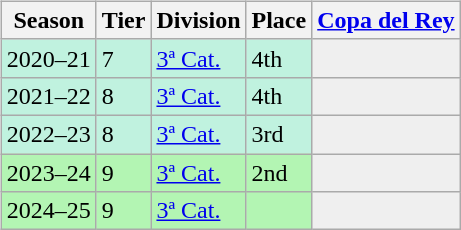<table>
<tr>
<td valign="top" width=0%><br><table class="wikitable">
<tr style="background:#f0f6fa;">
<th>Season</th>
<th>Tier</th>
<th>Division</th>
<th>Place</th>
<th><a href='#'>Copa del Rey</a></th>
</tr>
<tr>
<td style="background:#C0F2DF;">2020–21</td>
<td style="background:#C0F2DF;">7</td>
<td style="background:#C0F2DF;"><a href='#'>3ª Cat.</a></td>
<td style="background:#C0F2DF;">4th</td>
<th style="background:#efefef;"></th>
</tr>
<tr>
<td style="background:#C0F2DF;">2021–22</td>
<td style="background:#C0F2DF;">8</td>
<td style="background:#C0F2DF;"><a href='#'>3ª Cat.</a></td>
<td style="background:#C0F2DF;">4th</td>
<th style="background:#efefef;"></th>
</tr>
<tr>
<td style="background:#C0F2DF;">2022–23</td>
<td style="background:#C0F2DF;">8</td>
<td style="background:#C0F2DF;"><a href='#'>3ª Cat.</a></td>
<td style="background:#C0F2DF;">3rd</td>
<th style="background:#efefef;"></th>
</tr>
<tr>
<td style="background:#B3F5B3;">2023–24</td>
<td style="background:#B3F5B3;">9</td>
<td style="background:#B3F5B3;"><a href='#'>3ª Cat.</a></td>
<td style="background:#B3F5B3;">2nd</td>
<th style="background:#efefef;"></th>
</tr>
<tr>
<td style="background:#B3F5B3;">2024–25</td>
<td style="background:#B3F5B3;">9</td>
<td style="background:#B3F5B3;"><a href='#'>3ª Cat.</a></td>
<td style="background:#B3F5B3;"></td>
<th style="background:#efefef;"></th>
</tr>
</table>
</td>
</tr>
</table>
